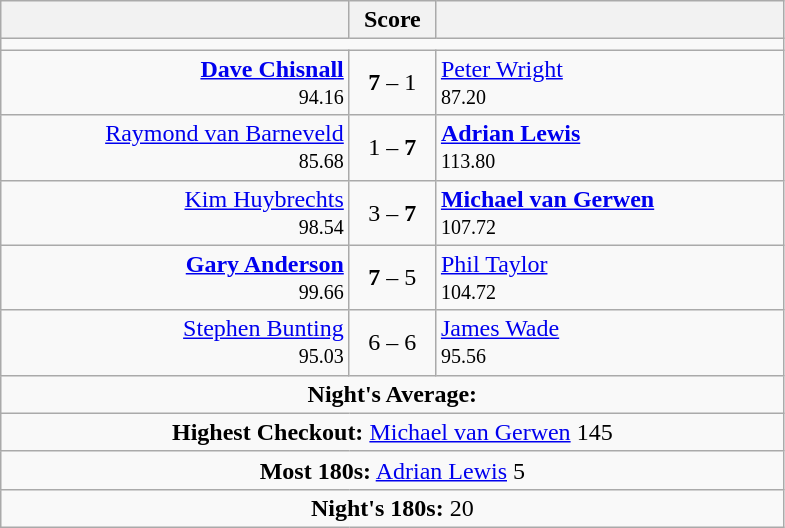<table class=wikitable style="text-align:center">
<tr>
<th width=225></th>
<th width=50>Score</th>
<th width=225></th>
</tr>
<tr align=centre>
<td colspan="3"></td>
</tr>
<tr align=left>
<td align=right><strong><a href='#'>Dave Chisnall</a></strong>  <br><small><span>94.16</span></small></td>
<td align=center><strong>7</strong> – 1</td>
<td> <a href='#'>Peter Wright</a> <br><small><span>87.20</span></small></td>
</tr>
<tr align=left>
<td align=right><a href='#'>Raymond van Barneveld</a>  <br><small><span>85.68</span></small></td>
<td align=center>1 – <strong>7</strong></td>
<td> <strong><a href='#'>Adrian Lewis</a></strong> <br><small><span>113.80</span></small></td>
</tr>
<tr align=left>
<td align=right><a href='#'>Kim Huybrechts</a>  <br><small><span>98.54</span></small></td>
<td align=center>3 – <strong>7</strong></td>
<td> <strong><a href='#'>Michael van Gerwen</a></strong> <br><small><span>107.72</span></small></td>
</tr>
<tr align=left>
<td align=right><strong><a href='#'>Gary Anderson</a></strong>  <br><small><span>99.66</span></small></td>
<td align=center><strong>7</strong> – 5</td>
<td> <a href='#'>Phil Taylor</a>  <br><small><span>104.72</span></small></td>
</tr>
<tr align=left>
<td align=right><a href='#'>Stephen Bunting</a>  <br><small><span>95.03</span></small></td>
<td align=center>6 – 6</td>
<td> <a href='#'>James Wade</a> <br><small><span>95.56</span></small></td>
</tr>
<tr align=center>
<td colspan="3"><strong>Night's Average:</strong> </td>
</tr>
<tr align=center>
<td colspan="3"><strong>Highest Checkout:</strong>  <a href='#'>Michael van Gerwen</a> 145</td>
</tr>
<tr align=center>
<td colspan="3"><strong>Most 180s:</strong>  <a href='#'>Adrian Lewis</a> 5</td>
</tr>
<tr align=center>
<td colspan="3"><strong>Night's 180s:</strong> 20</td>
</tr>
</table>
